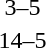<table style="text-align:center">
<tr>
<th width=200></th>
<th width=100></th>
<th width=200></th>
</tr>
<tr>
<td align=right></td>
<td>3–5</td>
<td align=left><strong></strong></td>
</tr>
<tr>
<td align=right><strong></strong></td>
<td>14–5</td>
<td align=left></td>
</tr>
</table>
